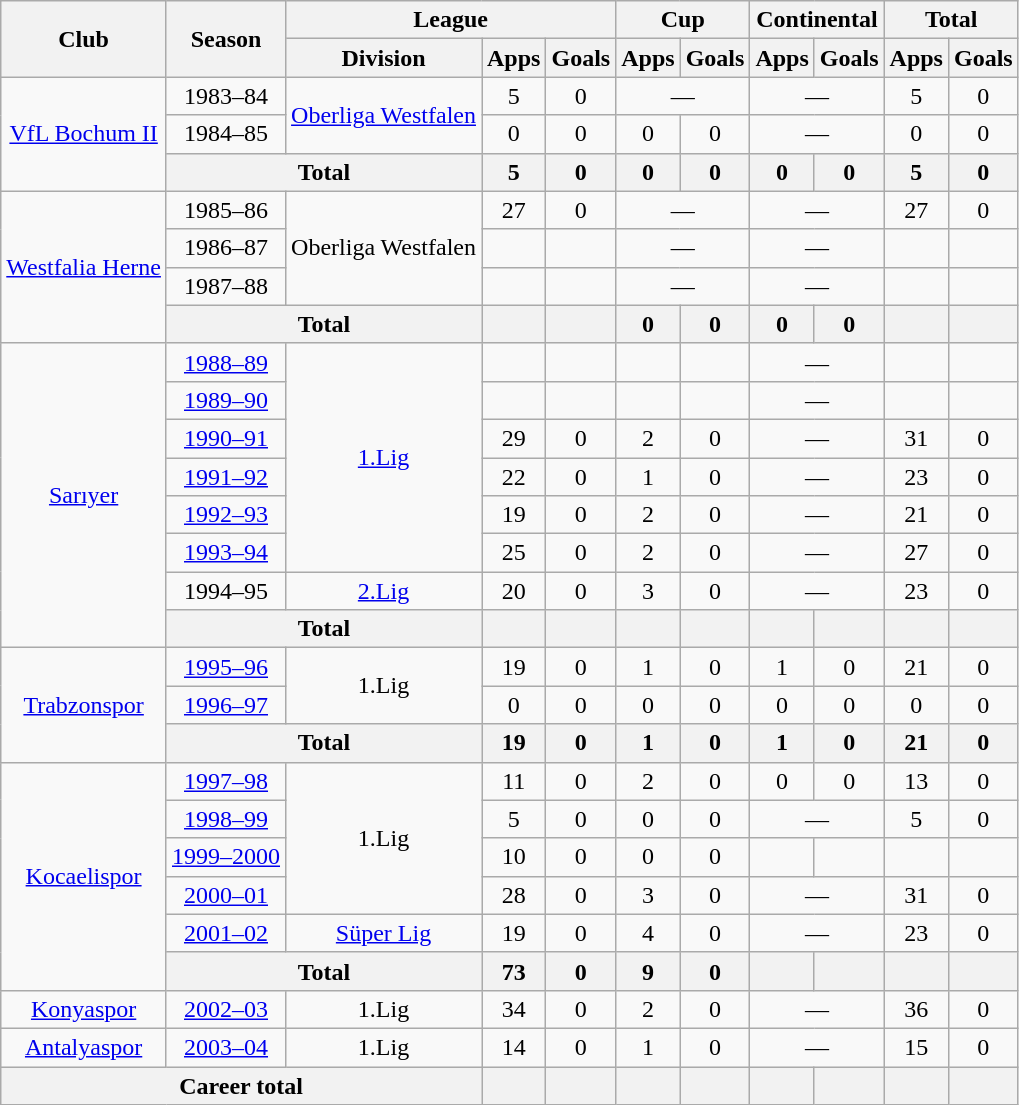<table class="wikitable" style="text-align:center">
<tr>
<th rowspan="2">Club</th>
<th rowspan="2">Season</th>
<th colspan="3">League</th>
<th colspan="2">Cup</th>
<th colspan="2">Continental</th>
<th colspan="2">Total</th>
</tr>
<tr>
<th>Division</th>
<th>Apps</th>
<th>Goals</th>
<th>Apps</th>
<th>Goals</th>
<th>Apps</th>
<th>Goals</th>
<th>Apps</th>
<th>Goals</th>
</tr>
<tr>
<td rowspan="3"><a href='#'>VfL Bochum II</a></td>
<td>1983–84</td>
<td rowspan="2"><a href='#'>Oberliga Westfalen</a></td>
<td>5</td>
<td>0</td>
<td colspan="2">—</td>
<td colspan="2">—</td>
<td>5</td>
<td>0</td>
</tr>
<tr>
<td>1984–85</td>
<td>0</td>
<td>0</td>
<td>0</td>
<td>0</td>
<td colspan="2">—</td>
<td>0</td>
<td>0</td>
</tr>
<tr>
<th colspan="2">Total</th>
<th>5</th>
<th>0</th>
<th>0</th>
<th>0</th>
<th>0</th>
<th>0</th>
<th>5</th>
<th>0</th>
</tr>
<tr>
<td rowspan="4"><a href='#'>Westfalia Herne</a></td>
<td>1985–86</td>
<td rowspan="3">Oberliga Westfalen</td>
<td>27</td>
<td>0</td>
<td colspan="2">—</td>
<td colspan="2">—</td>
<td>27</td>
<td>0</td>
</tr>
<tr>
<td>1986–87</td>
<td></td>
<td></td>
<td colspan="2">—</td>
<td colspan="2">—</td>
<td></td>
<td></td>
</tr>
<tr>
<td>1987–88</td>
<td></td>
<td></td>
<td colspan="2">—</td>
<td colspan="2">—</td>
<td></td>
<td></td>
</tr>
<tr>
<th colspan="2">Total</th>
<th></th>
<th></th>
<th>0</th>
<th>0</th>
<th>0</th>
<th>0</th>
<th></th>
<th></th>
</tr>
<tr>
<td rowspan="8"><a href='#'>Sarıyer</a></td>
<td><a href='#'>1988–89</a></td>
<td rowspan="6"><a href='#'>1.Lig</a></td>
<td></td>
<td></td>
<td></td>
<td></td>
<td colspan="2">—</td>
<td></td>
<td></td>
</tr>
<tr>
<td><a href='#'>1989–90</a></td>
<td></td>
<td></td>
<td></td>
<td></td>
<td colspan="2">—</td>
<td></td>
<td></td>
</tr>
<tr>
<td><a href='#'>1990–91</a></td>
<td>29</td>
<td>0</td>
<td>2</td>
<td>0</td>
<td colspan="2">—</td>
<td>31</td>
<td>0</td>
</tr>
<tr>
<td><a href='#'>1991–92</a></td>
<td>22</td>
<td>0</td>
<td>1</td>
<td>0</td>
<td colspan="2">—</td>
<td>23</td>
<td>0</td>
</tr>
<tr>
<td><a href='#'>1992–93</a></td>
<td>19</td>
<td>0</td>
<td>2</td>
<td>0</td>
<td colspan="2">—</td>
<td>21</td>
<td>0</td>
</tr>
<tr>
<td><a href='#'>1993–94</a></td>
<td>25</td>
<td>0</td>
<td>2</td>
<td>0</td>
<td colspan="2">—</td>
<td>27</td>
<td>0</td>
</tr>
<tr>
<td>1994–95</td>
<td><a href='#'>2.Lig</a></td>
<td>20</td>
<td>0</td>
<td>3</td>
<td>0</td>
<td colspan="2">—</td>
<td>23</td>
<td>0</td>
</tr>
<tr>
<th colspan="2">Total</th>
<th></th>
<th></th>
<th></th>
<th></th>
<th></th>
<th></th>
<th></th>
<th></th>
</tr>
<tr>
<td rowspan="3"><a href='#'>Trabzonspor</a></td>
<td><a href='#'>1995–96</a></td>
<td rowspan="2">1.Lig</td>
<td>19</td>
<td>0</td>
<td>1</td>
<td>0</td>
<td>1</td>
<td>0</td>
<td>21</td>
<td>0</td>
</tr>
<tr>
<td><a href='#'>1996–97</a></td>
<td>0</td>
<td>0</td>
<td>0</td>
<td>0</td>
<td>0</td>
<td>0</td>
<td>0</td>
<td>0</td>
</tr>
<tr>
<th colspan="2">Total</th>
<th>19</th>
<th>0</th>
<th>1</th>
<th>0</th>
<th>1</th>
<th>0</th>
<th>21</th>
<th>0</th>
</tr>
<tr>
<td rowspan="6"><a href='#'>Kocaelispor</a></td>
<td><a href='#'>1997–98</a></td>
<td rowspan="4">1.Lig</td>
<td>11</td>
<td>0</td>
<td>2</td>
<td>0</td>
<td>0</td>
<td>0</td>
<td>13</td>
<td>0</td>
</tr>
<tr>
<td><a href='#'>1998–99</a></td>
<td>5</td>
<td>0</td>
<td>0</td>
<td>0</td>
<td colspan="2">—</td>
<td>5</td>
<td>0</td>
</tr>
<tr>
<td><a href='#'>1999–2000</a></td>
<td>10</td>
<td>0</td>
<td>0</td>
<td>0</td>
<td></td>
<td></td>
<td></td>
<td></td>
</tr>
<tr>
<td><a href='#'>2000–01</a></td>
<td>28</td>
<td>0</td>
<td>3</td>
<td>0</td>
<td colspan="2">—</td>
<td>31</td>
<td>0</td>
</tr>
<tr>
<td><a href='#'>2001–02</a></td>
<td><a href='#'>Süper Lig</a></td>
<td>19</td>
<td>0</td>
<td>4</td>
<td>0</td>
<td colspan="2">—</td>
<td>23</td>
<td>0</td>
</tr>
<tr>
<th colspan="2">Total</th>
<th>73</th>
<th>0</th>
<th>9</th>
<th>0</th>
<th></th>
<th></th>
<th></th>
<th></th>
</tr>
<tr>
<td><a href='#'>Konyaspor</a></td>
<td><a href='#'>2002–03</a></td>
<td>1.Lig</td>
<td>34</td>
<td>0</td>
<td>2</td>
<td>0</td>
<td colspan="2">—</td>
<td>36</td>
<td>0</td>
</tr>
<tr>
<td><a href='#'>Antalyaspor</a></td>
<td><a href='#'>2003–04</a></td>
<td>1.Lig</td>
<td>14</td>
<td>0</td>
<td>1</td>
<td>0</td>
<td colspan="2">—</td>
<td>15</td>
<td>0</td>
</tr>
<tr>
<th colspan="3">Career total</th>
<th></th>
<th></th>
<th></th>
<th></th>
<th></th>
<th></th>
<th></th>
<th></th>
</tr>
</table>
